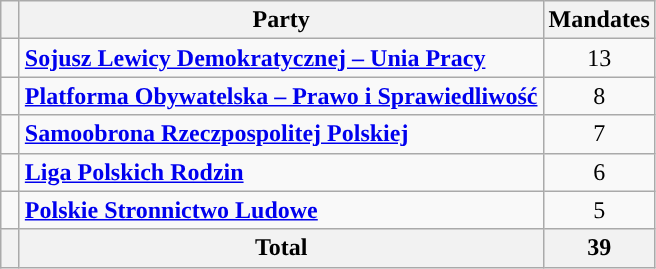<table class="wikitable">
<tr>
<th width=5></th>
<th>Party</th>
<th>Mandates</th>
</tr>
<tr>
<td style="background:"></td>
<td><strong><a href='#'>Sojusz Lewicy Demokratycznej – Unia Pracy</a></strong></td>
<td align="center">13</td>
</tr>
<tr>
<td style="background:"></td>
<td><strong><a href='#'>Platforma Obywatelska – Prawo i Sprawiedliwość</a></strong></td>
<td align="center">8</td>
</tr>
<tr>
<td style="background:"></td>
<td><strong><a href='#'>Samoobrona Rzeczpospolitej Polskiej</a></strong></td>
<td align="center">7</td>
</tr>
<tr>
<td style="background:"></td>
<td><strong><a href='#'>Liga Polskich Rodzin</a></strong></td>
<td align="center">6</td>
</tr>
<tr>
<td style="background:"></td>
<td><strong><a href='#'>Polskie Stronnictwo Ludowe</a></strong></td>
<td align="center">5</td>
</tr>
<tr bgcolor="#ececec">
<th></th>
<th>Total</th>
<th align="center">39</th>
</tr>
</table>
